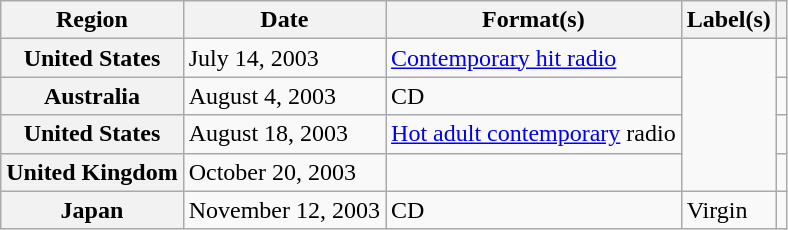<table class="wikitable plainrowheaders">
<tr>
<th scope="col">Region</th>
<th scope="col">Date</th>
<th scope="col">Format(s)</th>
<th scope="col">Label(s)</th>
<th scope="col"></th>
</tr>
<tr>
<th scope="row">United States</th>
<td>July 14, 2003</td>
<td><a href='#'>Contemporary hit radio</a></td>
<td rowspan="4"></td>
<td></td>
</tr>
<tr>
<th scope="row">Australia</th>
<td>August 4, 2003</td>
<td>CD</td>
<td></td>
</tr>
<tr>
<th scope="row">United States</th>
<td>August 18, 2003</td>
<td><a href='#'>Hot adult contemporary</a> radio</td>
<td></td>
</tr>
<tr>
<th scope="row">United Kingdom</th>
<td>October 20, 2003</td>
<td></td>
<td></td>
</tr>
<tr>
<th scope="row">Japan</th>
<td>November 12, 2003</td>
<td>CD</td>
<td>Virgin</td>
<td></td>
</tr>
</table>
